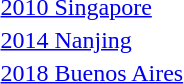<table>
<tr>
<td><a href='#'>2010 Singapore</a><br></td>
<td></td>
<td></td>
<td></td>
</tr>
<tr>
<td><a href='#'>2014 Nanjing</a><br></td>
<td></td>
<td></td>
<td></td>
</tr>
<tr>
<td><a href='#'>2018 Buenos Aires</a><br></td>
<td></td>
<td></td>
<td></td>
</tr>
<tr>
</tr>
</table>
